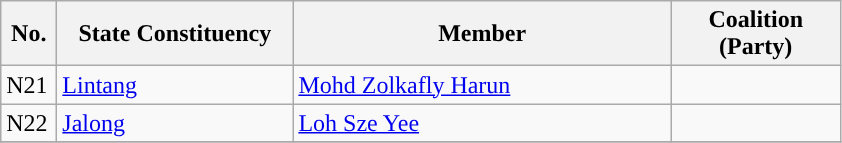<table class="wikitable">
<tr>
<th width="30">No.</th>
<th width="150">State Constituency</th>
<th width="245">Member</th>
<th width="105">Coalition (Party)</th>
</tr>
<tr>
<td>N21</td>
<td><a href='#'>Lintang</a></td>
<td><a href='#'>Mohd Zolkafly Harun</a></td>
<td></td>
</tr>
<tr>
<td>N22</td>
<td><a href='#'>Jalong</a></td>
<td><a href='#'>Loh Sze Yee</a></td>
<td></td>
</tr>
<tr>
</tr>
</table>
